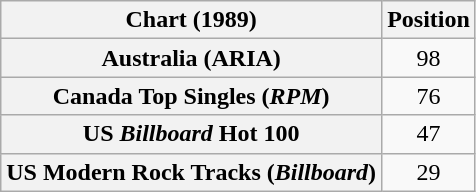<table class="wikitable sortable plainrowheaders" style="text-align:center">
<tr>
<th>Chart (1989)</th>
<th>Position</th>
</tr>
<tr>
<th scope="row">Australia (ARIA)</th>
<td>98</td>
</tr>
<tr>
<th scope="row">Canada Top Singles (<em>RPM</em>)</th>
<td>76</td>
</tr>
<tr>
<th scope="row">US <em>Billboard</em> Hot 100</th>
<td>47</td>
</tr>
<tr>
<th scope="row">US Modern Rock Tracks (<em>Billboard</em>)</th>
<td>29</td>
</tr>
</table>
